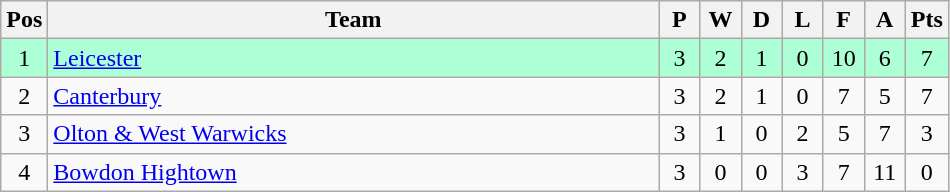<table class="wikitable" style="font-size: 100%">
<tr>
<th width=20>Pos</th>
<th width=400>Team</th>
<th width=20>P</th>
<th width=20>W</th>
<th width=20>D</th>
<th width=20>L</th>
<th width=20>F</th>
<th width=20>A</th>
<th width=20>Pts</th>
</tr>
<tr align=center style="background: #ADFFD6;">
<td>1</td>
<td align="left"><a href='#'>Leicester</a></td>
<td>3</td>
<td>2</td>
<td>1</td>
<td>0</td>
<td>10</td>
<td>6</td>
<td>7</td>
</tr>
<tr align=center>
<td>2</td>
<td align="left"><a href='#'>Canterbury</a></td>
<td>3</td>
<td>2</td>
<td>1</td>
<td>0</td>
<td>7</td>
<td>5</td>
<td>7</td>
</tr>
<tr align=center>
<td>3</td>
<td align="left"><a href='#'>Olton & West Warwicks</a></td>
<td>3</td>
<td>1</td>
<td>0</td>
<td>2</td>
<td>5</td>
<td>7</td>
<td>3</td>
</tr>
<tr align=center>
<td>4</td>
<td align="left"><a href='#'>Bowdon Hightown</a></td>
<td>3</td>
<td>0</td>
<td>0</td>
<td>3</td>
<td>7</td>
<td>11</td>
<td>0</td>
</tr>
</table>
